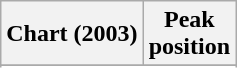<table class="wikitable sortable plainrowheaders" style="text-align:center">
<tr>
<th>Chart (2003)</th>
<th>Peak<br>position</th>
</tr>
<tr>
</tr>
<tr>
</tr>
<tr>
</tr>
<tr>
</tr>
<tr>
</tr>
<tr>
</tr>
<tr>
</tr>
<tr>
</tr>
<tr>
</tr>
</table>
